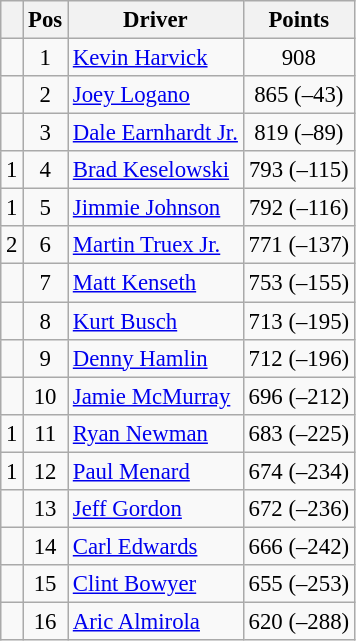<table class="wikitable" style="font-size: 95%;">
<tr>
<th></th>
<th>Pos</th>
<th>Driver</th>
<th>Points</th>
</tr>
<tr>
<td align="left"></td>
<td style="text-align:center;">1</td>
<td><a href='#'>Kevin Harvick</a></td>
<td style="text-align:center;">908</td>
</tr>
<tr>
<td align="left"></td>
<td style="text-align:center;">2</td>
<td><a href='#'>Joey Logano</a></td>
<td style="text-align:center;">865 (–43)</td>
</tr>
<tr>
<td align="left"></td>
<td style="text-align:center;">3</td>
<td><a href='#'>Dale Earnhardt Jr.</a></td>
<td style="text-align:center;">819 (–89)</td>
</tr>
<tr>
<td align="left"> 1</td>
<td style="text-align:center;">4</td>
<td><a href='#'>Brad Keselowski</a></td>
<td style="text-align:center;">793 (–115)</td>
</tr>
<tr>
<td align="left"> 1</td>
<td style="text-align:center;">5</td>
<td><a href='#'>Jimmie Johnson</a></td>
<td style="text-align:center;">792 (–116)</td>
</tr>
<tr>
<td align="left"> 2</td>
<td style="text-align:center;">6</td>
<td><a href='#'>Martin Truex Jr.</a></td>
<td style="text-align:center;">771 (–137)</td>
</tr>
<tr>
<td align="left"></td>
<td style="text-align:center;">7</td>
<td><a href='#'>Matt Kenseth</a></td>
<td style="text-align:center;">753 (–155)</td>
</tr>
<tr>
<td align="left"></td>
<td style="text-align:center;">8</td>
<td><a href='#'>Kurt Busch</a></td>
<td style="text-align:center;">713 (–195)</td>
</tr>
<tr>
<td align="left"></td>
<td style="text-align:center;">9</td>
<td><a href='#'>Denny Hamlin</a></td>
<td style="text-align:center;">712 (–196)</td>
</tr>
<tr>
<td align="left"></td>
<td style="text-align:center;">10</td>
<td><a href='#'>Jamie McMurray</a></td>
<td style="text-align:center;">696 (–212)</td>
</tr>
<tr>
<td align="left"> 1</td>
<td style="text-align:center;">11</td>
<td><a href='#'>Ryan Newman</a></td>
<td style="text-align:center;">683 (–225)</td>
</tr>
<tr>
<td align="left"> 1</td>
<td style="text-align:center;">12</td>
<td><a href='#'>Paul Menard</a></td>
<td style="text-align:center;">674 (–234)</td>
</tr>
<tr>
<td align="left"></td>
<td style="text-align:center;">13</td>
<td><a href='#'>Jeff Gordon</a></td>
<td style="text-align:center;">672 (–236)</td>
</tr>
<tr>
<td align="left"></td>
<td style="text-align:center;">14</td>
<td><a href='#'>Carl Edwards</a></td>
<td style="text-align:center;">666 (–242)</td>
</tr>
<tr>
<td align="left"></td>
<td style="text-align:center;">15</td>
<td><a href='#'>Clint Bowyer</a></td>
<td style="text-align:center;">655 (–253)</td>
</tr>
<tr>
<td align="left"></td>
<td style="text-align:center;">16</td>
<td><a href='#'>Aric Almirola</a></td>
<td style="text-align:center;">620 (–288)</td>
</tr>
</table>
